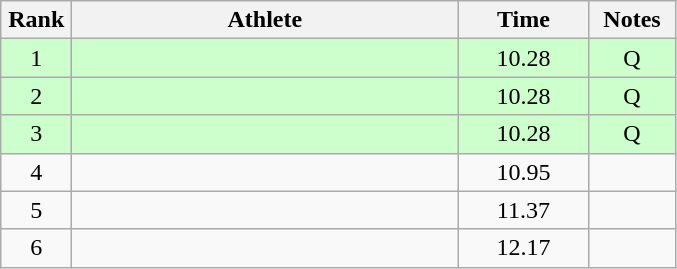<table class="wikitable" style="text-align:center">
<tr>
<th width=40>Rank</th>
<th width=250>Athlete</th>
<th width=80>Time</th>
<th width=50>Notes</th>
</tr>
<tr bgcolor=ccffcc>
<td>1</td>
<td align=left></td>
<td>10.28</td>
<td>Q</td>
</tr>
<tr bgcolor=ccffcc>
<td>2</td>
<td align=left></td>
<td>10.28</td>
<td>Q</td>
</tr>
<tr bgcolor=ccffcc>
<td>3</td>
<td align=left></td>
<td>10.28</td>
<td>Q</td>
</tr>
<tr>
<td>4</td>
<td align=left></td>
<td>10.95</td>
<td></td>
</tr>
<tr>
<td>5</td>
<td align=left></td>
<td>11.37</td>
<td></td>
</tr>
<tr>
<td>6</td>
<td align=left></td>
<td>12.17</td>
<td></td>
</tr>
</table>
